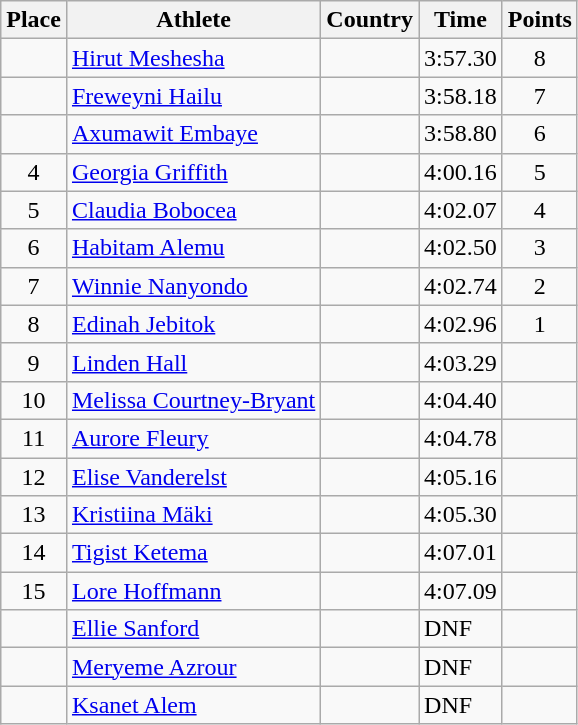<table class="wikitable">
<tr>
<th>Place</th>
<th>Athlete</th>
<th>Country</th>
<th>Time</th>
<th>Points</th>
</tr>
<tr>
<td align=center></td>
<td><a href='#'>Hirut Meshesha</a></td>
<td></td>
<td>3:57.30</td>
<td align=center>8</td>
</tr>
<tr>
<td align=center></td>
<td><a href='#'>Freweyni Hailu</a></td>
<td></td>
<td>3:58.18</td>
<td align=center>7</td>
</tr>
<tr>
<td align=center></td>
<td><a href='#'>Axumawit Embaye</a></td>
<td></td>
<td>3:58.80</td>
<td align=center>6</td>
</tr>
<tr>
<td align=center>4</td>
<td><a href='#'>Georgia Griffith</a></td>
<td></td>
<td>4:00.16</td>
<td align=center>5</td>
</tr>
<tr>
<td align=center>5</td>
<td><a href='#'>Claudia Bobocea</a></td>
<td></td>
<td>4:02.07</td>
<td align=center>4</td>
</tr>
<tr>
<td align=center>6</td>
<td><a href='#'>Habitam Alemu</a></td>
<td></td>
<td>4:02.50</td>
<td align=center>3</td>
</tr>
<tr>
<td align=center>7</td>
<td><a href='#'>Winnie Nanyondo</a></td>
<td></td>
<td>4:02.74</td>
<td align=center>2</td>
</tr>
<tr>
<td align=center>8</td>
<td><a href='#'>Edinah Jebitok</a></td>
<td></td>
<td>4:02.96</td>
<td align=center>1</td>
</tr>
<tr>
<td align=center>9</td>
<td><a href='#'>Linden Hall</a></td>
<td></td>
<td>4:03.29</td>
<td align=center></td>
</tr>
<tr>
<td align=center>10</td>
<td><a href='#'>Melissa Courtney-Bryant</a></td>
<td></td>
<td>4:04.40</td>
<td align=center></td>
</tr>
<tr>
<td align=center>11</td>
<td><a href='#'>Aurore Fleury</a></td>
<td></td>
<td>4:04.78</td>
<td align=center></td>
</tr>
<tr>
<td align=center>12</td>
<td><a href='#'>Elise Vanderelst</a></td>
<td></td>
<td>4:05.16</td>
<td align=center></td>
</tr>
<tr>
<td align=center>13</td>
<td><a href='#'>Kristiina Mäki</a></td>
<td></td>
<td>4:05.30</td>
<td align=center></td>
</tr>
<tr>
<td align=center>14</td>
<td><a href='#'>Tigist Ketema</a></td>
<td></td>
<td>4:07.01</td>
<td align=center></td>
</tr>
<tr>
<td align=center>15</td>
<td><a href='#'>Lore Hoffmann</a></td>
<td></td>
<td>4:07.09</td>
<td align=center></td>
</tr>
<tr>
<td align=center></td>
<td><a href='#'>Ellie Sanford</a></td>
<td></td>
<td>DNF</td>
<td align=center></td>
</tr>
<tr>
<td align=center></td>
<td><a href='#'>Meryeme Azrour</a></td>
<td></td>
<td>DNF</td>
<td align=center></td>
</tr>
<tr>
<td align=center></td>
<td><a href='#'>Ksanet Alem</a></td>
<td></td>
<td>DNF</td>
<td align=center></td>
</tr>
</table>
